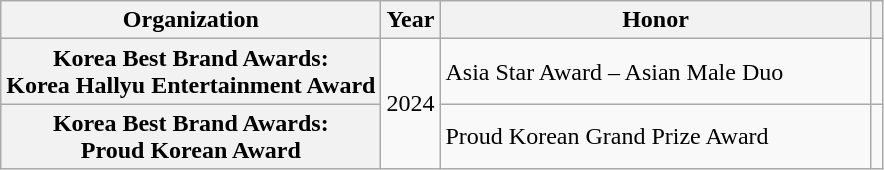<table class="wikitable sortable plainrowheaders">
<tr>
<th scope="col">Organization</th>
<th scope="col">Year</th>
<th width="280">Honor</th>
<th scope="col" class="unsortable"></th>
</tr>
<tr>
<th scope="row">Korea Best Brand Awards:<br>Korea Hallyu Entertainment Award</th>
<td rowspan="2">2024</td>
<td>Asia Star Award – Asian Male Duo</td>
<td style="text-align:center;"></td>
</tr>
<tr>
<th scope="row">Korea Best Brand Awards:<br>Proud Korean Award</th>
<td>Proud Korean Grand Prize Award</td>
<td style="text-align:center;"></td>
</tr>
</table>
